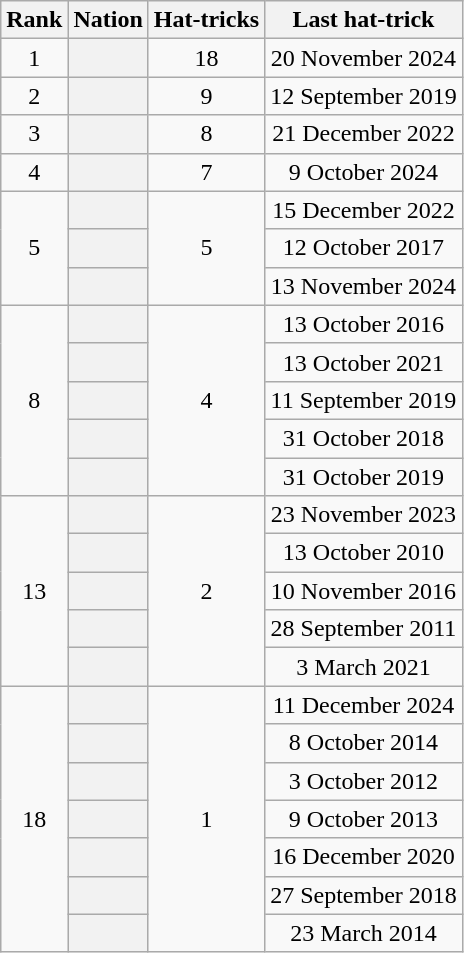<table class="wikitable sortable plainrowheaders" style="text-align:center">
<tr>
<th scope="col">Rank</th>
<th scope="col">Nation</th>
<th scope="col">Hat-tricks</th>
<th scope="col">Last hat-trick</th>
</tr>
<tr>
<td>1</td>
<th scope="row"></th>
<td>18</td>
<td>20 November 2024</td>
</tr>
<tr>
<td>2</td>
<th scope="row"></th>
<td>9</td>
<td>12 September 2019</td>
</tr>
<tr>
<td>3</td>
<th scope="row"></th>
<td>8</td>
<td>21 December 2022</td>
</tr>
<tr>
<td>4</td>
<th scope="row"></th>
<td>7</td>
<td>9 October 2024</td>
</tr>
<tr>
<td rowspan="3">5</td>
<th scope="row"></th>
<td rowspan="3">5</td>
<td>15 December 2022</td>
</tr>
<tr>
<th scope="row"></th>
<td>12 October 2017</td>
</tr>
<tr>
<th scope="row"></th>
<td>13 November 2024</td>
</tr>
<tr>
<td rowspan="5">8</td>
<th scope="row"></th>
<td rowspan="5">4</td>
<td>13 October 2016</td>
</tr>
<tr>
<th scope="row"></th>
<td>13 October 2021</td>
</tr>
<tr>
<th scope="row"></th>
<td>11 September 2019</td>
</tr>
<tr>
<th scope="row"></th>
<td>31 October 2018</td>
</tr>
<tr>
<th scope="row"></th>
<td>31 October 2019</td>
</tr>
<tr>
<td rowspan="5">13</td>
<th scope="row"></th>
<td rowspan="5">2</td>
<td>23 November 2023</td>
</tr>
<tr>
<th scope="row"></th>
<td>13 October 2010</td>
</tr>
<tr>
<th scope="row"></th>
<td>10 November 2016</td>
</tr>
<tr>
<th scope="row"></th>
<td>28 September 2011</td>
</tr>
<tr>
<th scope="row"></th>
<td>3 March 2021</td>
</tr>
<tr>
<td rowspan="7">18</td>
<th scope="row"></th>
<td rowspan="7">1</td>
<td>11 December 2024</td>
</tr>
<tr>
<th scope="row"></th>
<td>8 October 2014</td>
</tr>
<tr>
<th scope="row"></th>
<td>3 October 2012</td>
</tr>
<tr>
<th scope="row"></th>
<td>9 October 2013</td>
</tr>
<tr>
<th scope="row"></th>
<td>16 December 2020</td>
</tr>
<tr>
<th scope="row"></th>
<td>27 September 2018</td>
</tr>
<tr>
<th scope="row"></th>
<td>23 March 2014</td>
</tr>
</table>
